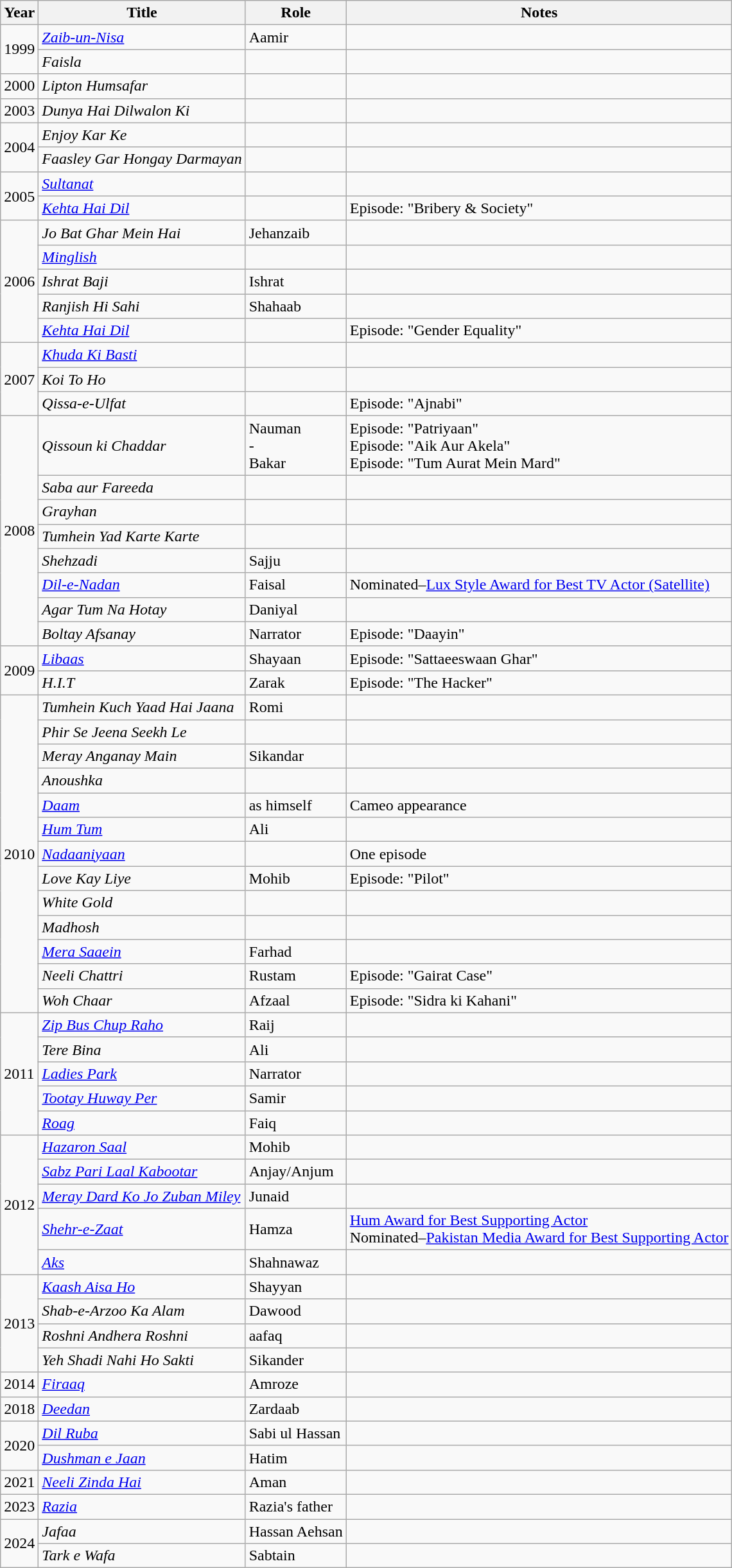<table class="wikitable">
<tr>
<th>Year</th>
<th>Title</th>
<th>Role</th>
<th>Notes</th>
</tr>
<tr>
<td rowspan="2">1999</td>
<td><em><a href='#'>Zaib-un-Nisa</a></em></td>
<td>Aamir</td>
<td></td>
</tr>
<tr>
<td><em>Faisla</em></td>
<td></td>
<td></td>
</tr>
<tr>
<td>2000</td>
<td><em>Lipton Humsafar</em></td>
<td></td>
<td></td>
</tr>
<tr>
<td>2003</td>
<td><em>Dunya Hai Dilwalon Ki</em></td>
<td></td>
<td></td>
</tr>
<tr>
<td rowspan="2">2004</td>
<td><em>Enjoy Kar Ke</em></td>
<td></td>
<td></td>
</tr>
<tr>
<td><em>Faasley Gar Hongay Darmayan</em></td>
<td></td>
<td></td>
</tr>
<tr>
<td rowspan="2">2005</td>
<td><em><a href='#'>Sultanat</a></em></td>
<td></td>
<td></td>
</tr>
<tr>
<td><em><a href='#'>Kehta Hai Dil</a></em></td>
<td></td>
<td>Episode: "Bribery & Society"</td>
</tr>
<tr>
<td rowspan="5">2006</td>
<td><em>Jo Bat Ghar Mein Hai</em></td>
<td>Jehanzaib</td>
<td></td>
</tr>
<tr>
<td><em><a href='#'>Minglish</a></em></td>
<td></td>
<td></td>
</tr>
<tr>
<td><em>Ishrat Baji</em></td>
<td>Ishrat</td>
<td></td>
</tr>
<tr>
<td><em>Ranjish Hi Sahi</em></td>
<td>Shahaab</td>
<td></td>
</tr>
<tr>
<td><em><a href='#'>Kehta Hai Dil</a></em></td>
<td></td>
<td>Episode: "Gender Equality"</td>
</tr>
<tr>
<td rowspan="3">2007</td>
<td><em><a href='#'>Khuda Ki Basti</a></em></td>
<td></td>
<td></td>
</tr>
<tr>
<td><em>Koi To Ho</em></td>
<td></td>
<td></td>
</tr>
<tr>
<td><em>Qissa-e-Ulfat</em></td>
<td></td>
<td>Episode: "Ajnabi"</td>
</tr>
<tr>
<td rowspan="8">2008</td>
<td><em>Qissoun ki Chaddar</em></td>
<td>Nauman<br>-<br>Bakar</td>
<td>Episode: "Patriyaan"<br> Episode: "Aik Aur Akela"<br> Episode: "Tum Aurat Mein Mard"</td>
</tr>
<tr>
<td><em>Saba aur Fareeda</em></td>
<td></td>
<td></td>
</tr>
<tr>
<td><em>Grayhan</em></td>
<td></td>
<td></td>
</tr>
<tr>
<td><em>Tumhein Yad Karte Karte</em></td>
<td></td>
<td></td>
</tr>
<tr>
<td><em>Shehzadi</em></td>
<td>Sajju</td>
<td></td>
</tr>
<tr>
<td><em><a href='#'>Dil-e-Nadan</a></em></td>
<td>Faisal</td>
<td>Nominated–<a href='#'>Lux Style Award for Best TV Actor (Satellite)</a></td>
</tr>
<tr>
<td><em>Agar Tum Na Hotay</em></td>
<td>Daniyal</td>
<td></td>
</tr>
<tr>
<td><em>Boltay Afsanay</em></td>
<td>Narrator</td>
<td>Episode: "Daayin"</td>
</tr>
<tr>
<td rowspan="2">2009</td>
<td><em><a href='#'>Libaas</a></em></td>
<td>Shayaan</td>
<td>Episode: "Sattaeeswaan Ghar"</td>
</tr>
<tr>
<td><em>H.I.T</em></td>
<td>Zarak</td>
<td>Episode: "The Hacker"</td>
</tr>
<tr>
<td rowspan="13">2010</td>
<td><em>Tumhein Kuch Yaad Hai Jaana</em></td>
<td>Romi</td>
<td></td>
</tr>
<tr>
<td><em>Phir Se Jeena Seekh Le</em></td>
<td></td>
<td></td>
</tr>
<tr>
<td><em>Meray Anganay Main</em></td>
<td>Sikandar</td>
<td></td>
</tr>
<tr>
<td><em>Anoushka</em></td>
<td></td>
<td></td>
</tr>
<tr>
<td><em><a href='#'>Daam</a></em></td>
<td>as himself</td>
<td>Cameo appearance</td>
</tr>
<tr>
<td><em><a href='#'>Hum Tum</a></em></td>
<td>Ali</td>
<td></td>
</tr>
<tr>
<td><em><a href='#'>Nadaaniyaan</a></em></td>
<td></td>
<td>One episode</td>
</tr>
<tr>
<td><em>Love Kay Liye</em></td>
<td>Mohib</td>
<td>Episode: "Pilot"</td>
</tr>
<tr>
<td><em>White Gold</em></td>
<td></td>
<td></td>
</tr>
<tr>
<td><em>Madhosh</em></td>
<td></td>
<td></td>
</tr>
<tr>
<td><em><a href='#'>Mera Saaein</a></em></td>
<td>Farhad</td>
<td></td>
</tr>
<tr>
<td><em>Neeli Chattri</em></td>
<td>Rustam</td>
<td>Episode: "Gairat Case"</td>
</tr>
<tr>
<td><em>Woh Chaar</em></td>
<td>Afzaal</td>
<td>Episode: "Sidra ki Kahani"</td>
</tr>
<tr>
<td rowspan="5">2011</td>
<td><em><a href='#'>Zip Bus Chup Raho</a></em></td>
<td>Raij</td>
<td></td>
</tr>
<tr>
<td><em>Tere Bina</em></td>
<td>Ali</td>
<td></td>
</tr>
<tr>
<td><em><a href='#'>Ladies Park</a></em></td>
<td>Narrator</td>
<td></td>
</tr>
<tr>
<td><em><a href='#'>Tootay Huway Per</a></em></td>
<td>Samir</td>
<td></td>
</tr>
<tr>
<td><em><a href='#'>Roag</a></em></td>
<td>Faiq</td>
<td></td>
</tr>
<tr>
<td rowspan="5">2012</td>
<td><em><a href='#'>Hazaron Saal</a></em></td>
<td>Mohib</td>
<td></td>
</tr>
<tr>
<td><em><a href='#'>Sabz Pari Laal Kabootar</a></em></td>
<td>Anjay/Anjum</td>
<td></td>
</tr>
<tr>
<td><em><a href='#'>Meray Dard Ko Jo Zuban Miley</a></em></td>
<td>Junaid</td>
<td></td>
</tr>
<tr>
<td><em><a href='#'>Shehr-e-Zaat</a></em></td>
<td>Hamza</td>
<td><a href='#'>Hum Award for Best Supporting Actor</a><br>Nominated–<a href='#'>Pakistan Media Award for Best Supporting Actor</a></td>
</tr>
<tr>
<td><em><a href='#'>Aks</a></em></td>
<td>Shahnawaz</td>
<td></td>
</tr>
<tr>
<td rowspan="4">2013</td>
<td><em><a href='#'>Kaash Aisa Ho</a></em></td>
<td>Shayyan</td>
<td></td>
</tr>
<tr>
<td><em>Shab-e-Arzoo Ka Alam</em></td>
<td>Dawood</td>
<td></td>
</tr>
<tr>
<td><em>Roshni Andhera Roshni</em></td>
<td>aafaq</td>
<td></td>
</tr>
<tr>
<td><em>Yeh Shadi Nahi Ho Sakti</em></td>
<td>Sikander</td>
<td></td>
</tr>
<tr>
<td>2014</td>
<td><em><a href='#'>Firaaq</a></em></td>
<td>Amroze</td>
<td></td>
</tr>
<tr>
<td>2018</td>
<td><em><a href='#'>Deedan</a></em></td>
<td>Zardaab</td>
<td></td>
</tr>
<tr>
<td rowspan="2">2020</td>
<td><em><a href='#'>Dil Ruba</a></em></td>
<td>Sabi ul Hassan</td>
<td></td>
</tr>
<tr>
<td><em><a href='#'>Dushman e Jaan</a></em></td>
<td>Hatim</td>
<td></td>
</tr>
<tr>
<td>2021</td>
<td><em><a href='#'>Neeli Zinda Hai</a></em></td>
<td>Aman</td>
<td></td>
</tr>
<tr>
<td>2023</td>
<td><em><a href='#'>Razia</a></em></td>
<td>Razia's father</td>
<td></td>
</tr>
<tr>
<td rowspan="2">2024</td>
<td><em>Jafaa</em></td>
<td>Hassan Aehsan</td>
<td></td>
</tr>
<tr>
<td><em>Tark e Wafa</em></td>
<td>Sabtain</td>
<td></td>
</tr>
</table>
